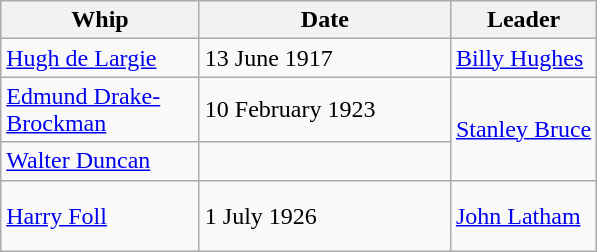<table class=wikitable>
<tr>
<th width=125px>Whip</th>
<th width=160px>Date</th>
<th>Leader</th>
</tr>
<tr>
<td><a href='#'>Hugh de Largie</a></td>
<td>13 June 1917</td>
<td><a href='#'>Billy Hughes</a></td>
</tr>
<tr>
<td><a href='#'>Edmund Drake-Brockman</a></td>
<td>10 February 1923</td>
<td rowspan=3 height=55px><a href='#'>Stanley Bruce</a></td>
</tr>
<tr>
<td><a href='#'>Walter Duncan</a></td>
<td></td>
</tr>
<tr>
<td rowspan=2 height=40px><a href='#'>Harry Foll</a></td>
<td rowspan=2>1 July 1926</td>
</tr>
<tr>
<td><a href='#'>John Latham</a></td>
</tr>
</table>
